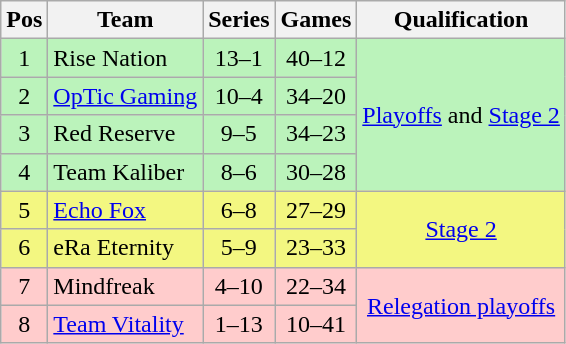<table class="wikitable" style="text-align:middle">
<tr>
<th>Pos</th>
<th>Team</th>
<th>Series</th>
<th>Games</th>
<th>Qualification</th>
</tr>
<tr>
<td style="text-align:center; background:#BBF3BB;">1</td>
<td style="text-align:left; background:#BBF3BB;">Rise Nation</td>
<td style="text-align:center; background:#BBF3BB;">13–1</td>
<td style="text-align:center; background:#BBF3BB;">40–12</td>
<td style="text-align:center; background:#BBF3BB;" rowspan="4"><a href='#'>Playoffs</a> and <a href='#'>Stage 2</a></td>
</tr>
<tr>
<td style="text-align:center; background:#BBF3BB;">2</td>
<td style="text-align:left; background:#BBF3BB;"><a href='#'>OpTic Gaming</a></td>
<td style="text-align:center; background:#BBF3BB;">10–4</td>
<td style="text-align:center; background:#BBF3BB;">34–20</td>
</tr>
<tr>
<td style="text-align:center; background:#BBF3BB;">3</td>
<td style="text-align:left; background:#BBF3BB;">Red Reserve</td>
<td style="text-align:center; background:#BBF3BB;">9–5</td>
<td style="text-align:center; background:#BBF3BB;">34–23</td>
</tr>
<tr>
<td style="text-align:center; background:#BBF3BB;">4</td>
<td style="text-align:left; background:#BBF3BB;">Team Kaliber</td>
<td style="text-align:center; background:#BBF3BB;">8–6</td>
<td style="text-align:center; background:#BBF3BB;">30–28</td>
</tr>
<tr>
<td style="text-align:center; background:#F3F781;">5</td>
<td style="text-align:left; background:#F3F781;"><a href='#'>Echo Fox</a></td>
<td style="text-align:center; background:#F3F781;">6–8</td>
<td style="text-align:center; background:#F3F781;">27–29</td>
<td style="text-align:center; background:#F3F781;" rowspan="2"><a href='#'>Stage 2</a></td>
</tr>
<tr>
<td style="text-align:center; background:#F3F781;">6</td>
<td style="text-align:left; background:#F3F781;">eRa Eternity</td>
<td style="text-align:center; background:#F3F781;">5–9</td>
<td style="text-align:center; background:#F3F781;">23–33</td>
</tr>
<tr>
<td style="text-align:center; background:#FFCCCC;">7</td>
<td style="text-align:left; background:#FFCCCC;">Mindfreak</td>
<td style="text-align:center; background:#FFCCCC;">4–10</td>
<td style="text-align:center; background:#FFCCCC;">22–34</td>
<td style="text-align:center; background:#FFCCCC;" rowspan="2"><a href='#'>Relegation playoffs</a></td>
</tr>
<tr>
<td style="text-align:center; background:#FFCCCC;">8</td>
<td style="text-align:left; background:#FFCCCC;"><a href='#'>Team Vitality</a></td>
<td style="text-align:center; background:#FFCCCC;">1–13</td>
<td style="text-align:center; background:#FFCCCC;">10–41</td>
</tr>
</table>
